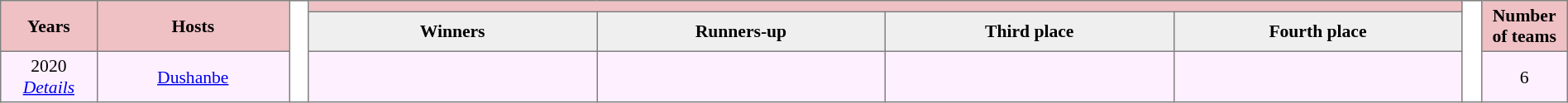<table border="1" style="border-collapse:collapse; font-size:90%; text-align:center;" cellpadding=3 cellspacing=0 width=100%>
<tr style="background:#EFC1C4;"|- style="background:#EFC1C4;">
<th rowspan=2 width=5%>Years</th>
<th rowspan=2 width=10%>Hosts</th>
<td width = 1% rowspan=4 bgcolor=ffffff></td>
<th colspan=4></th>
<th width="1%" rowspan=4 bgcolor=ffffff></th>
<th rowspan=2 width="4%">Number of teams</th>
</tr>
<tr bgcolor="#EFEFEF">
<th width=15%>Winners</th>
<th width=15%>Runners-up</th>
<th width=15%>Third place</th>
<th width=15%>Fourth place</th>
</tr>
<tr style="background:#fff0ff;">
<td>2020<br><em><a href='#'>Details</a></em></td>
<td> <a href='#'>Dushanbe</a></td>
<td><strong></strong></td>
<td></td>
<td></td>
<td></td>
<td>6</td>
</tr>
</table>
